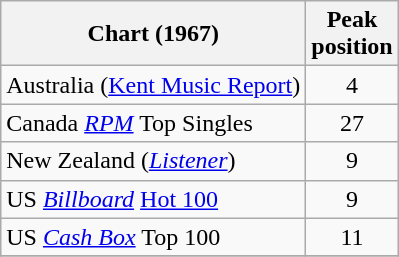<table class="wikitable sortable">
<tr>
<th>Chart (1967)</th>
<th>Peak<br>position</th>
</tr>
<tr>
<td>Australia (<a href='#'>Kent Music Report</a>)</td>
<td style="text-align:center;">4</td>
</tr>
<tr>
<td>Canada <em><a href='#'>RPM</a></em> Top Singles</td>
<td style="text-align:center;">27</td>
</tr>
<tr>
<td>New Zealand (<em><a href='#'>Listener</a></em>)</td>
<td style="text-align:center;">9</td>
</tr>
<tr>
<td>US <em><a href='#'>Billboard</a></em> <a href='#'>Hot 100</a></td>
<td style="text-align:center;">9</td>
</tr>
<tr>
<td>US <a href='#'><em>Cash Box</em></a> Top 100</td>
<td align="center">11</td>
</tr>
<tr>
</tr>
</table>
